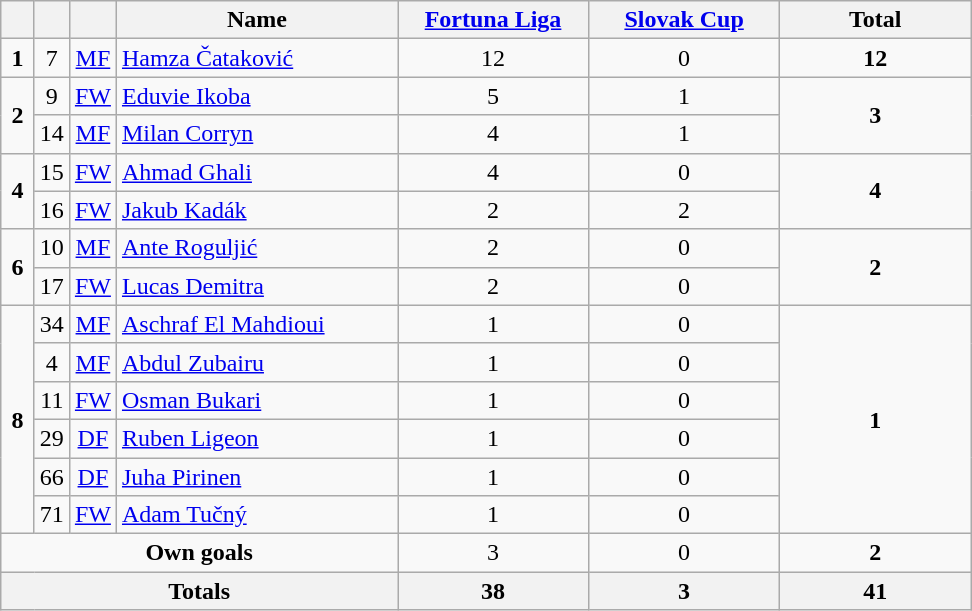<table class="wikitable" style="text-align:center">
<tr>
<th width=15></th>
<th width=15></th>
<th width=15></th>
<th width=180>Name</th>
<th width=120><strong><a href='#'>Fortuna Liga</a></strong></th>
<th width=120><strong><a href='#'>Slovak Cup</a></strong></th>
<th width=120>Total</th>
</tr>
<tr>
<td><strong>1</strong></td>
<td>7</td>
<td><a href='#'>MF</a></td>
<td align=left> <a href='#'>Hamza Čataković</a></td>
<td>12</td>
<td>0</td>
<td><strong>12</strong></td>
</tr>
<tr>
<td rowspan=2><strong>2</strong></td>
<td>9</td>
<td><a href='#'>FW</a></td>
<td align=left> <a href='#'>Eduvie Ikoba</a></td>
<td>5</td>
<td>1</td>
<td rowspan=2><strong>3</strong></td>
</tr>
<tr>
<td>14</td>
<td><a href='#'>MF</a></td>
<td align=left> <a href='#'>Milan Corryn</a></td>
<td>4</td>
<td>1</td>
</tr>
<tr>
<td rowspan=2><strong>4</strong></td>
<td>15</td>
<td><a href='#'>FW</a></td>
<td align=left> <a href='#'>Ahmad Ghali</a></td>
<td>4</td>
<td>0</td>
<td rowspan=2><strong>4</strong></td>
</tr>
<tr>
<td>16</td>
<td><a href='#'>FW</a></td>
<td align=left> <a href='#'>Jakub Kadák</a></td>
<td>2</td>
<td>2</td>
</tr>
<tr>
<td rowspan=2><strong>6</strong></td>
<td>10</td>
<td><a href='#'>MF</a></td>
<td align=left> <a href='#'>Ante Roguljić</a></td>
<td>2</td>
<td>0</td>
<td rowspan=2><strong>2</strong></td>
</tr>
<tr>
<td>17</td>
<td><a href='#'>FW</a></td>
<td align=left> <a href='#'>Lucas Demitra</a></td>
<td>2</td>
<td>0</td>
</tr>
<tr>
<td rowspan=6><strong>8</strong></td>
<td>34</td>
<td><a href='#'>MF</a></td>
<td align=left> <a href='#'>Aschraf El Mahdioui</a></td>
<td>1</td>
<td>0</td>
<td rowspan=6><strong>1</strong></td>
</tr>
<tr>
<td>4</td>
<td><a href='#'>MF</a></td>
<td align=left> <a href='#'>Abdul Zubairu</a></td>
<td>1</td>
<td>0</td>
</tr>
<tr>
<td>11</td>
<td><a href='#'>FW</a></td>
<td align=left> <a href='#'>Osman Bukari</a></td>
<td>1</td>
<td>0</td>
</tr>
<tr>
<td>29</td>
<td><a href='#'>DF</a></td>
<td align=left> <a href='#'>Ruben Ligeon</a></td>
<td>1</td>
<td>0</td>
</tr>
<tr>
<td>66</td>
<td><a href='#'>DF</a></td>
<td align=left> <a href='#'>Juha Pirinen</a></td>
<td>1</td>
<td>0</td>
</tr>
<tr>
<td>71</td>
<td><a href='#'>FW</a></td>
<td align=left> <a href='#'>Adam Tučný</a></td>
<td>1</td>
<td>0</td>
</tr>
<tr>
<td colspan=4><strong>Own goals</strong></td>
<td>3</td>
<td>0</td>
<td><strong>2</strong></td>
</tr>
<tr>
<th colspan=4><strong>Totals</strong></th>
<th><strong>38</strong></th>
<th><strong>3</strong></th>
<th><strong>41</strong></th>
</tr>
</table>
